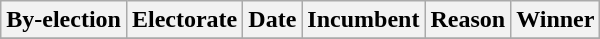<table class="wikitable">
<tr align=center>
<th>By-election</th>
<th>Electorate</th>
<th>Date</th>
<th>Incumbent</th>
<th>Reason</th>
<th>Winner</th>
</tr>
<tr>
</tr>
</table>
